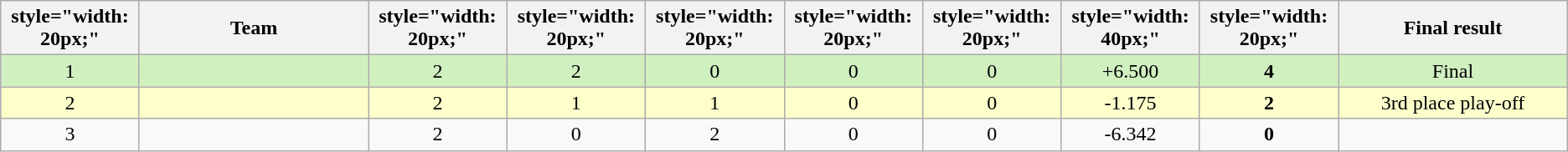<table class="wikitable" border="1" style="text-align: center;">
<tr>
<th>style="width: 20px;"</th>
<th style="width: 175px;">Team</th>
<th>style="width: 20px;"</th>
<th>style="width: 20px;"</th>
<th>style="width: 20px;"</th>
<th>style="width: 20px;"</th>
<th>style="width: 20px;"</th>
<th>style="width: 40px;"</th>
<th>style="width: 20px;"</th>
<th style="width: 175px;">Final result</th>
</tr>
<tr style="background:#D0F0C0;">
<td>1</td>
<td style="text-align:left"></td>
<td>2</td>
<td>2</td>
<td>0</td>
<td>0</td>
<td>0</td>
<td>+6.500</td>
<td><strong>4</strong></td>
<td>Final</td>
</tr>
<tr style="background:#ffc;">
<td>2</td>
<td style="text-align:left"></td>
<td>2</td>
<td>1</td>
<td>1</td>
<td>0</td>
<td>0</td>
<td>-1.175</td>
<td><strong>2</strong></td>
<td>3rd place play-off</td>
</tr>
<tr>
<td>3</td>
<td style="text-align:left"></td>
<td>2</td>
<td>0</td>
<td>2</td>
<td>0</td>
<td>0</td>
<td>-6.342</td>
<td><strong>0</strong></td>
</tr>
</table>
